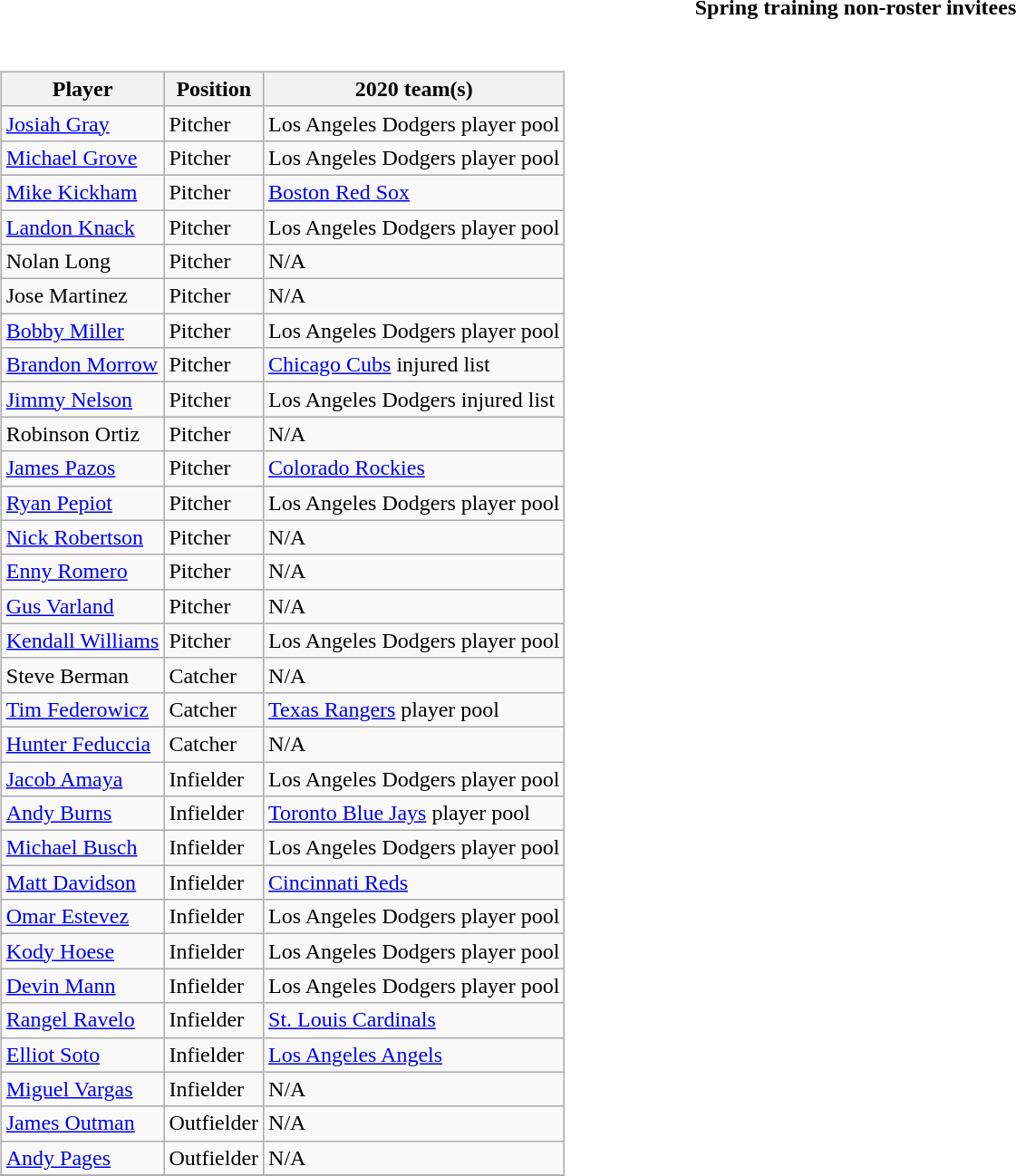<table class="toccolours collapsible collapsed" style="width:100%; background:inherit">
<tr>
<th>Spring training non-roster invitees</th>
</tr>
<tr>
<td><br><table class="wikitable">
<tr>
<th>Player</th>
<th>Position</th>
<th>2020 team(s)</th>
</tr>
<tr>
<td><a href='#'>Josiah Gray</a></td>
<td>Pitcher</td>
<td>Los Angeles Dodgers player pool</td>
</tr>
<tr>
<td><a href='#'>Michael Grove</a></td>
<td>Pitcher</td>
<td>Los Angeles Dodgers player pool</td>
</tr>
<tr>
<td><a href='#'>Mike Kickham</a></td>
<td>Pitcher</td>
<td><a href='#'>Boston Red Sox</a></td>
</tr>
<tr>
<td><a href='#'>Landon Knack</a></td>
<td>Pitcher</td>
<td>Los Angeles Dodgers player pool</td>
</tr>
<tr>
<td>Nolan Long</td>
<td>Pitcher</td>
<td>N/A</td>
</tr>
<tr>
<td>Jose Martinez</td>
<td>Pitcher</td>
<td>N/A</td>
</tr>
<tr>
<td><a href='#'>Bobby Miller</a></td>
<td>Pitcher</td>
<td>Los Angeles Dodgers player pool</td>
</tr>
<tr>
<td><a href='#'>Brandon Morrow</a></td>
<td>Pitcher</td>
<td><a href='#'>Chicago Cubs</a> injured list</td>
</tr>
<tr>
<td><a href='#'>Jimmy Nelson</a></td>
<td>Pitcher</td>
<td>Los Angeles Dodgers injured list</td>
</tr>
<tr>
<td>Robinson Ortiz</td>
<td>Pitcher</td>
<td>N/A</td>
</tr>
<tr>
<td><a href='#'>James Pazos</a></td>
<td>Pitcher</td>
<td><a href='#'>Colorado Rockies</a></td>
</tr>
<tr>
<td><a href='#'>Ryan Pepiot</a></td>
<td>Pitcher</td>
<td>Los Angeles Dodgers player pool</td>
</tr>
<tr>
<td><a href='#'>Nick Robertson</a></td>
<td>Pitcher</td>
<td>N/A</td>
</tr>
<tr>
<td><a href='#'>Enny Romero</a></td>
<td>Pitcher</td>
<td>N/A</td>
</tr>
<tr>
<td><a href='#'>Gus Varland</a></td>
<td>Pitcher</td>
<td>N/A</td>
</tr>
<tr>
<td><a href='#'>Kendall Williams</a></td>
<td>Pitcher</td>
<td>Los Angeles Dodgers player pool</td>
</tr>
<tr>
<td>Steve Berman</td>
<td>Catcher</td>
<td>N/A</td>
</tr>
<tr>
<td><a href='#'>Tim Federowicz</a></td>
<td>Catcher</td>
<td><a href='#'>Texas Rangers</a> player pool</td>
</tr>
<tr>
<td><a href='#'>Hunter Feduccia</a></td>
<td>Catcher</td>
<td>N/A</td>
</tr>
<tr>
<td><a href='#'>Jacob Amaya</a></td>
<td>Infielder</td>
<td>Los Angeles Dodgers player pool</td>
</tr>
<tr>
<td><a href='#'>Andy Burns</a></td>
<td>Infielder</td>
<td><a href='#'>Toronto Blue Jays</a> player pool</td>
</tr>
<tr>
<td><a href='#'>Michael Busch</a></td>
<td>Infielder</td>
<td>Los Angeles Dodgers player pool</td>
</tr>
<tr>
<td><a href='#'>Matt Davidson</a></td>
<td>Infielder</td>
<td><a href='#'>Cincinnati Reds</a></td>
</tr>
<tr>
<td><a href='#'>Omar Estevez</a></td>
<td>Infielder</td>
<td>Los Angeles Dodgers player pool</td>
</tr>
<tr>
<td><a href='#'>Kody Hoese</a></td>
<td>Infielder</td>
<td>Los Angeles Dodgers player pool</td>
</tr>
<tr>
<td><a href='#'>Devin Mann</a></td>
<td>Infielder</td>
<td>Los Angeles Dodgers player pool</td>
</tr>
<tr>
<td><a href='#'>Rangel Ravelo</a></td>
<td>Infielder</td>
<td><a href='#'>St. Louis Cardinals</a></td>
</tr>
<tr>
<td><a href='#'>Elliot Soto</a></td>
<td>Infielder</td>
<td><a href='#'>Los Angeles Angels</a></td>
</tr>
<tr>
<td><a href='#'>Miguel Vargas</a></td>
<td>Infielder</td>
<td>N/A</td>
</tr>
<tr>
<td><a href='#'>James Outman</a></td>
<td>Outfielder</td>
<td>N/A</td>
</tr>
<tr>
<td><a href='#'>Andy Pages</a></td>
<td>Outfielder</td>
<td>N/A</td>
</tr>
<tr>
</tr>
</table>
</td>
</tr>
</table>
